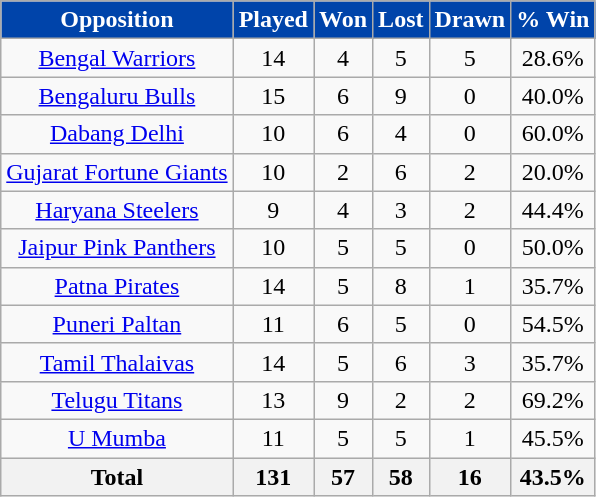<table class="wikitable sortable" style="text-align: center; font-size: 100%" align="center" width:"80%">
<tr>
<th style="background:#04a; color:#fff;">Opposition</th>
<th style="background:#04a; color:#fff;">Played</th>
<th style="background:#04a; color:#fff;">Won</th>
<th style="background:#04a; color:#fff;">Lost</th>
<th style="background:#04a; color:#fff;">Drawn</th>
<th style="background:#04a; color:#fff;">% Win</th>
</tr>
<tr>
<td><a href='#'>Bengal Warriors</a></td>
<td>14</td>
<td>4</td>
<td>5</td>
<td>5</td>
<td>28.6%</td>
</tr>
<tr>
<td><a href='#'>Bengaluru Bulls</a></td>
<td>15</td>
<td>6</td>
<td>9</td>
<td>0</td>
<td>40.0%</td>
</tr>
<tr>
<td><a href='#'>Dabang Delhi</a></td>
<td>10</td>
<td>6</td>
<td>4</td>
<td>0</td>
<td>60.0%</td>
</tr>
<tr>
<td><a href='#'>Gujarat Fortune Giants</a></td>
<td>10</td>
<td>2</td>
<td>6</td>
<td>2</td>
<td>20.0%</td>
</tr>
<tr>
<td><a href='#'>Haryana Steelers</a></td>
<td>9</td>
<td>4</td>
<td>3</td>
<td>2</td>
<td>44.4%</td>
</tr>
<tr>
<td><a href='#'>Jaipur Pink Panthers</a></td>
<td>10</td>
<td>5</td>
<td>5</td>
<td>0</td>
<td>50.0%</td>
</tr>
<tr>
<td><a href='#'>Patna Pirates</a></td>
<td>14</td>
<td>5</td>
<td>8</td>
<td>1</td>
<td>35.7%</td>
</tr>
<tr>
<td><a href='#'>Puneri Paltan</a></td>
<td>11</td>
<td>6</td>
<td>5</td>
<td>0</td>
<td>54.5%</td>
</tr>
<tr>
<td><a href='#'>Tamil Thalaivas</a></td>
<td>14</td>
<td>5</td>
<td>6</td>
<td>3</td>
<td>35.7%</td>
</tr>
<tr>
<td><a href='#'>Telugu Titans</a></td>
<td>13</td>
<td>9</td>
<td>2</td>
<td>2</td>
<td>69.2%</td>
</tr>
<tr>
<td><a href='#'>U Mumba</a></td>
<td>11</td>
<td>5</td>
<td>5</td>
<td>1</td>
<td>45.5%</td>
</tr>
<tr>
<th>Total</th>
<th>131</th>
<th>57</th>
<th>58</th>
<th>16</th>
<th>43.5%</th>
</tr>
</table>
